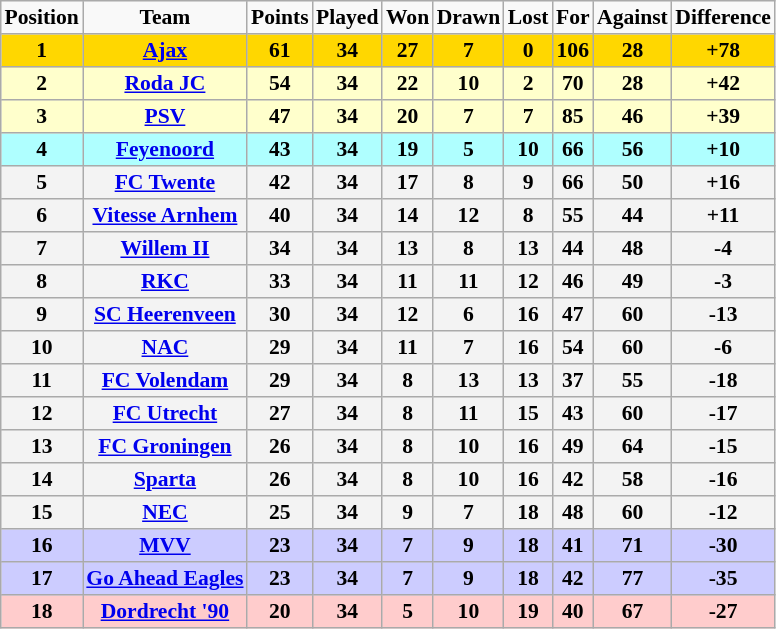<table border="2" cellpadding="2" cellspacing="0" style="margin: 0; background: #f9f9f9; border: 1px #aaa solid; border-collapse: collapse; font-size: 90%;">
<tr>
<th>Position</th>
<th>Team</th>
<th>Points</th>
<th>Played</th>
<th>Won</th>
<th>Drawn</th>
<th>Lost</th>
<th>For</th>
<th>Against</th>
<th>Difference</th>
</tr>
<tr>
<th bgcolor="gold">1</th>
<th bgcolor="gold"><a href='#'>Ajax</a></th>
<th bgcolor="gold">61</th>
<th bgcolor="gold">34</th>
<th bgcolor="gold">27</th>
<th bgcolor="gold">7</th>
<th bgcolor="gold">0</th>
<th bgcolor="gold">106</th>
<th bgcolor="gold">28</th>
<th bgcolor="gold">+78</th>
</tr>
<tr>
<th bgcolor="FFFFCC">2</th>
<th bgcolor="FFFFCC"><a href='#'>Roda JC</a></th>
<th bgcolor="FFFFCC">54</th>
<th bgcolor="FFFFCC">34</th>
<th bgcolor="FFFFCC">22</th>
<th bgcolor="FFFFCC">10</th>
<th bgcolor="FFFFCC">2</th>
<th bgcolor="FFFFCC">70</th>
<th bgcolor="FFFFCC">28</th>
<th bgcolor="FFFFCC">+42</th>
</tr>
<tr>
<th bgcolor="FFFFCC">3</th>
<th bgcolor="FFFFCC"><a href='#'>PSV</a></th>
<th bgcolor="FFFFCC">47</th>
<th bgcolor="FFFFCC">34</th>
<th bgcolor="FFFFCC">20</th>
<th bgcolor="FFFFCC">7</th>
<th bgcolor="FFFFCC">7</th>
<th bgcolor="FFFFCC">85</th>
<th bgcolor="FFFFCC">46</th>
<th bgcolor="FFFFCC">+39</th>
</tr>
<tr>
<th bgcolor="AFFFFF">4</th>
<th bgcolor="AFFFFF"><a href='#'>Feyenoord</a></th>
<th bgcolor="AFFFFF">43</th>
<th bgcolor="AFFFFF">34</th>
<th bgcolor="AFFFFF">19</th>
<th bgcolor="AFFFFF">5</th>
<th bgcolor="AFFFFF">10</th>
<th bgcolor="AFFFFF">66</th>
<th bgcolor="AFFFFF">56</th>
<th bgcolor="AFFFFF">+10</th>
</tr>
<tr>
<th bgcolor="F3F3F3">5</th>
<th bgcolor="F3F3F3"><a href='#'>FC Twente</a></th>
<th bgcolor="F3F3F3">42</th>
<th bgcolor="F3F3F3">34</th>
<th bgcolor="F3F3F3">17</th>
<th bgcolor="F3F3F3">8</th>
<th bgcolor="F3F3F3">9</th>
<th bgcolor="F3F3F3">66</th>
<th bgcolor="F3F3F3">50</th>
<th bgcolor="F3F3F3">+16</th>
</tr>
<tr>
<th bgcolor="F3F3F3">6</th>
<th bgcolor="F3F3F3"><a href='#'>Vitesse Arnhem</a></th>
<th bgcolor="F3F3F3">40</th>
<th bgcolor="F3F3F3">34</th>
<th bgcolor="F3F3F3">14</th>
<th bgcolor="F3F3F3">12</th>
<th bgcolor="F3F3F3">8</th>
<th bgcolor="F3F3F3">55</th>
<th bgcolor="F3F3F3">44</th>
<th bgcolor="F3F3F3">+11</th>
</tr>
<tr>
<th bgcolor="F3F3F3">7</th>
<th bgcolor="F3F3F3"><a href='#'>Willem II</a></th>
<th bgcolor="F3F3F3">34</th>
<th bgcolor="F3F3F3">34</th>
<th bgcolor="F3F3F3">13</th>
<th bgcolor="F3F3F3">8</th>
<th bgcolor="F3F3F3">13</th>
<th bgcolor="F3F3F3">44</th>
<th bgcolor="F3F3F3">48</th>
<th bgcolor="F3F3F3">-4</th>
</tr>
<tr>
<th bgcolor="F3F3F3">8</th>
<th bgcolor="F3F3F3"><a href='#'>RKC</a></th>
<th bgcolor="F3F3F3">33</th>
<th bgcolor="F3F3F3">34</th>
<th bgcolor="F3F3F3">11</th>
<th bgcolor="F3F3F3">11</th>
<th bgcolor="F3F3F3">12</th>
<th bgcolor="F3F3F3">46</th>
<th bgcolor="F3F3F3">49</th>
<th bgcolor="F3F3F3">-3</th>
</tr>
<tr>
<th bgcolor="F3F3F3">9</th>
<th bgcolor="F3F3F3"><a href='#'>SC Heerenveen</a></th>
<th bgcolor="F3F3F3">30</th>
<th bgcolor="F3F3F3">34</th>
<th bgcolor="F3F3F3">12</th>
<th bgcolor="F3F3F3">6</th>
<th bgcolor="F3F3F3">16</th>
<th bgcolor="F3F3F3">47</th>
<th bgcolor="F3F3F3">60</th>
<th bgcolor="F3F3F3">-13</th>
</tr>
<tr>
<th bgcolor="F3F3F3">10</th>
<th bgcolor="F3F3F3"><a href='#'>NAC</a></th>
<th bgcolor="F3F3F3">29</th>
<th bgcolor="F3F3F3">34</th>
<th bgcolor="F3F3F3">11</th>
<th bgcolor="F3F3F3">7</th>
<th bgcolor="F3F3F3">16</th>
<th bgcolor="F3F3F3">54</th>
<th bgcolor="F3F3F3">60</th>
<th bgcolor="F3F3F3">-6</th>
</tr>
<tr>
<th bgcolor="F3F3F3">11</th>
<th bgcolor="F3F3F3"><a href='#'>FC Volendam</a></th>
<th bgcolor="F3F3F3">29</th>
<th bgcolor="F3F3F3">34</th>
<th bgcolor="F3F3F3">8</th>
<th bgcolor="F3F3F3">13</th>
<th bgcolor="F3F3F3">13</th>
<th bgcolor="F3F3F3">37</th>
<th bgcolor="F3F3F3">55</th>
<th bgcolor="F3F3F3">-18</th>
</tr>
<tr>
<th bgcolor="F3F3F3">12</th>
<th bgcolor="F3F3F3"><a href='#'>FC Utrecht</a></th>
<th bgcolor="F3F3F3">27</th>
<th bgcolor="F3F3F3">34</th>
<th bgcolor="F3F3F3">8</th>
<th bgcolor="F3F3F3">11</th>
<th bgcolor="F3F3F3">15</th>
<th bgcolor="F3F3F3">43</th>
<th bgcolor="F3F3F3">60</th>
<th bgcolor="F3F3F3">-17</th>
</tr>
<tr>
<th bgcolor="F3F3F3">13</th>
<th bgcolor="F3F3F3"><a href='#'>FC Groningen</a></th>
<th bgcolor="F3F3F3">26</th>
<th bgcolor="F3F3F3">34</th>
<th bgcolor="F3F3F3">8</th>
<th bgcolor="F3F3F3">10</th>
<th bgcolor="F3F3F3">16</th>
<th bgcolor="F3F3F3">49</th>
<th bgcolor="F3F3F3">64</th>
<th bgcolor="F3F3F3">-15</th>
</tr>
<tr>
<th bgcolor="F3F3F3">14</th>
<th bgcolor="F3F3F3"><a href='#'>Sparta</a></th>
<th bgcolor="F3F3F3">26</th>
<th bgcolor="F3F3F3">34</th>
<th bgcolor="F3F3F3">8</th>
<th bgcolor="F3F3F3">10</th>
<th bgcolor="F3F3F3">16</th>
<th bgcolor="F3F3F3">42</th>
<th bgcolor="F3F3F3">58</th>
<th bgcolor="F3F3F3">-16</th>
</tr>
<tr>
<th bgcolor="F3F3F3">15</th>
<th bgcolor="F3F3F3"><a href='#'>NEC</a></th>
<th bgcolor="F3F3F3">25</th>
<th bgcolor="F3F3F3">34</th>
<th bgcolor="F3F3F3">9</th>
<th bgcolor="F3F3F3">7</th>
<th bgcolor="F3F3F3">18</th>
<th bgcolor="F3F3F3">48</th>
<th bgcolor="F3F3F3">60</th>
<th bgcolor="F3F3F3">-12</th>
</tr>
<tr>
<th bgcolor="ccccff">16</th>
<th bgcolor="ccccff"><a href='#'>MVV</a></th>
<th bgcolor="ccccff">23</th>
<th bgcolor="ccccff">34</th>
<th bgcolor="ccccff">7</th>
<th bgcolor="ccccff">9</th>
<th bgcolor="ccccff">18</th>
<th bgcolor="ccccff">41</th>
<th bgcolor="ccccff">71</th>
<th bgcolor="ccccff">-30</th>
</tr>
<tr>
<th bgcolor="ccccff">17</th>
<th bgcolor="ccccff"><a href='#'>Go Ahead Eagles</a></th>
<th bgcolor="ccccff">23</th>
<th bgcolor="ccccff">34</th>
<th bgcolor="ccccff">7</th>
<th bgcolor="ccccff">9</th>
<th bgcolor="ccccff">18</th>
<th bgcolor="ccccff">42</th>
<th bgcolor="ccccff">77</th>
<th bgcolor="ccccff">-35</th>
</tr>
<tr>
<th bgcolor="FFCCCC">18</th>
<th bgcolor="FFCCCC"><a href='#'>Dordrecht '90</a></th>
<th bgcolor="FFCCCC">20</th>
<th bgcolor="FFCCCC">34</th>
<th bgcolor="FFCCCC">5</th>
<th bgcolor="FFCCCC">10</th>
<th bgcolor="FFCCCC">19</th>
<th bgcolor="FFCCCC">40</th>
<th bgcolor="FFCCCC">67</th>
<th bgcolor="FFCCCC">-27</th>
</tr>
</table>
